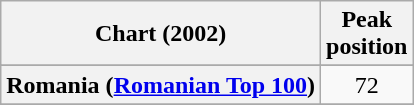<table class="wikitable sortable plainrowheaders" style="text-align:center">
<tr>
<th scope="col">Chart (2002)</th>
<th scope="col">Peak<br>position</th>
</tr>
<tr>
</tr>
<tr>
</tr>
<tr>
</tr>
<tr>
</tr>
<tr>
<th scope="row">Romania (<a href='#'>Romanian Top 100</a>)</th>
<td>72</td>
</tr>
<tr>
</tr>
</table>
